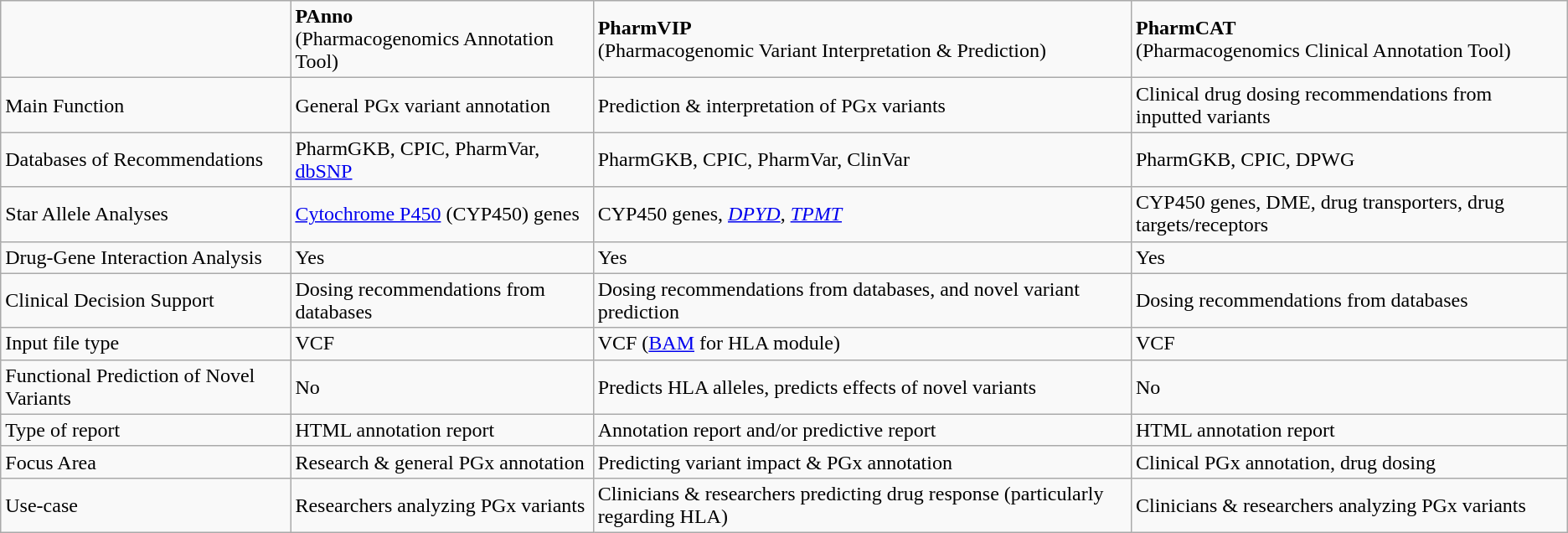<table class="wikitable">
<tr>
<td></td>
<td><strong>PAnno</strong><br>(Pharmacogenomics Annotation Tool)</td>
<td><strong>PharmVIP</strong><br>(Pharmacogenomic Variant Interpretation & Prediction)</td>
<td><strong>PharmCAT</strong><br>(Pharmacogenomics Clinical Annotation Tool)</td>
</tr>
<tr>
<td>Main Function</td>
<td>General PGx variant annotation</td>
<td>Prediction & interpretation of PGx variants</td>
<td>Clinical drug dosing recommendations from inputted variants</td>
</tr>
<tr>
<td>Databases of Recommendations</td>
<td>PharmGKB, CPIC, PharmVar, <a href='#'>dbSNP</a></td>
<td>PharmGKB, CPIC, PharmVar, ClinVar</td>
<td>PharmGKB, CPIC, DPWG</td>
</tr>
<tr>
<td>Star Allele Analyses</td>
<td><a href='#'>Cytochrome P450</a> (CYP450) genes</td>
<td>CYP450 genes, <a href='#'><em>DPYD</em></a>, <a href='#'><em>TPMT</em></a></td>
<td>CYP450 genes, DME, drug transporters, drug targets/receptors</td>
</tr>
<tr>
<td>Drug-Gene Interaction Analysis</td>
<td>Yes</td>
<td>Yes</td>
<td>Yes</td>
</tr>
<tr>
<td>Clinical Decision Support</td>
<td>Dosing recommendations from databases</td>
<td>Dosing recommendations from databases, and novel variant prediction</td>
<td>Dosing recommendations from databases</td>
</tr>
<tr>
<td>Input file type</td>
<td>VCF</td>
<td>VCF (<a href='#'>BAM</a> for HLA module)</td>
<td>VCF</td>
</tr>
<tr>
<td>Functional Prediction of Novel Variants</td>
<td>No</td>
<td>Predicts HLA alleles, predicts effects of novel variants</td>
<td>No</td>
</tr>
<tr>
<td>Type of report</td>
<td>HTML annotation report</td>
<td>Annotation report and/or predictive report</td>
<td>HTML annotation report</td>
</tr>
<tr>
<td>Focus Area</td>
<td>Research & general PGx annotation</td>
<td>Predicting variant impact & PGx annotation</td>
<td>Clinical PGx annotation, drug dosing</td>
</tr>
<tr>
<td>Use-case</td>
<td>Researchers analyzing PGx variants</td>
<td>Clinicians & researchers predicting drug response (particularly regarding HLA)</td>
<td>Clinicians & researchers analyzing PGx variants</td>
</tr>
</table>
